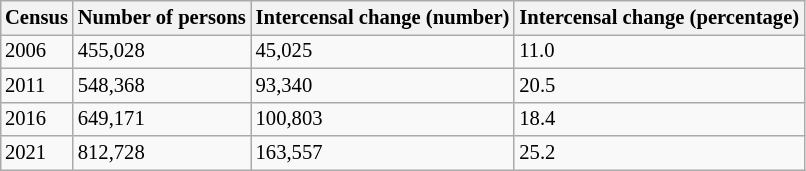<table class="wikitable floatright mw-collapsible mw-uncollapsed" style= "font-size: 86%; margin:2em;">
<tr>
<th scope="col" style="text-align:left">Census</th>
<th scope="col" style="text-align:left">Number of persons</th>
<th scope="col" style="text-align:left;">Intercensal change (number)</th>
<th scope="col" style="text-align:left;">Intercensal change (percentage)</th>
</tr>
<tr>
<td>2006</td>
<td>455,028</td>
<td>45,025</td>
<td>11.0</td>
</tr>
<tr>
<td>2011</td>
<td>548,368</td>
<td>93,340</td>
<td>20.5</td>
</tr>
<tr>
<td>2016</td>
<td>649,171</td>
<td>100,803</td>
<td>18.4</td>
</tr>
<tr>
<td>2021</td>
<td>812,728</td>
<td>163,557</td>
<td>25.2</td>
</tr>
</table>
